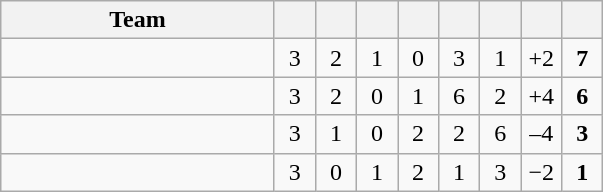<table class="wikitable" style="text-align:center;">
<tr>
<th width=175>Team</th>
<th width=20></th>
<th width=20></th>
<th width=20></th>
<th width=20></th>
<th width=20></th>
<th width=20></th>
<th width=20></th>
<th width=20></th>
</tr>
<tr>
<td align=left></td>
<td>3</td>
<td>2</td>
<td>1</td>
<td>0</td>
<td>3</td>
<td>1</td>
<td>+2</td>
<td><strong>7</strong></td>
</tr>
<tr>
<td align=left></td>
<td>3</td>
<td>2</td>
<td>0</td>
<td>1</td>
<td>6</td>
<td>2</td>
<td>+4</td>
<td><strong>6</strong></td>
</tr>
<tr>
<td align=left></td>
<td>3</td>
<td>1</td>
<td>0</td>
<td>2</td>
<td>2</td>
<td>6</td>
<td>–4</td>
<td><strong>3</strong></td>
</tr>
<tr>
<td align=left></td>
<td>3</td>
<td>0</td>
<td>1</td>
<td>2</td>
<td>1</td>
<td>3</td>
<td>−2</td>
<td><strong>1</strong></td>
</tr>
</table>
